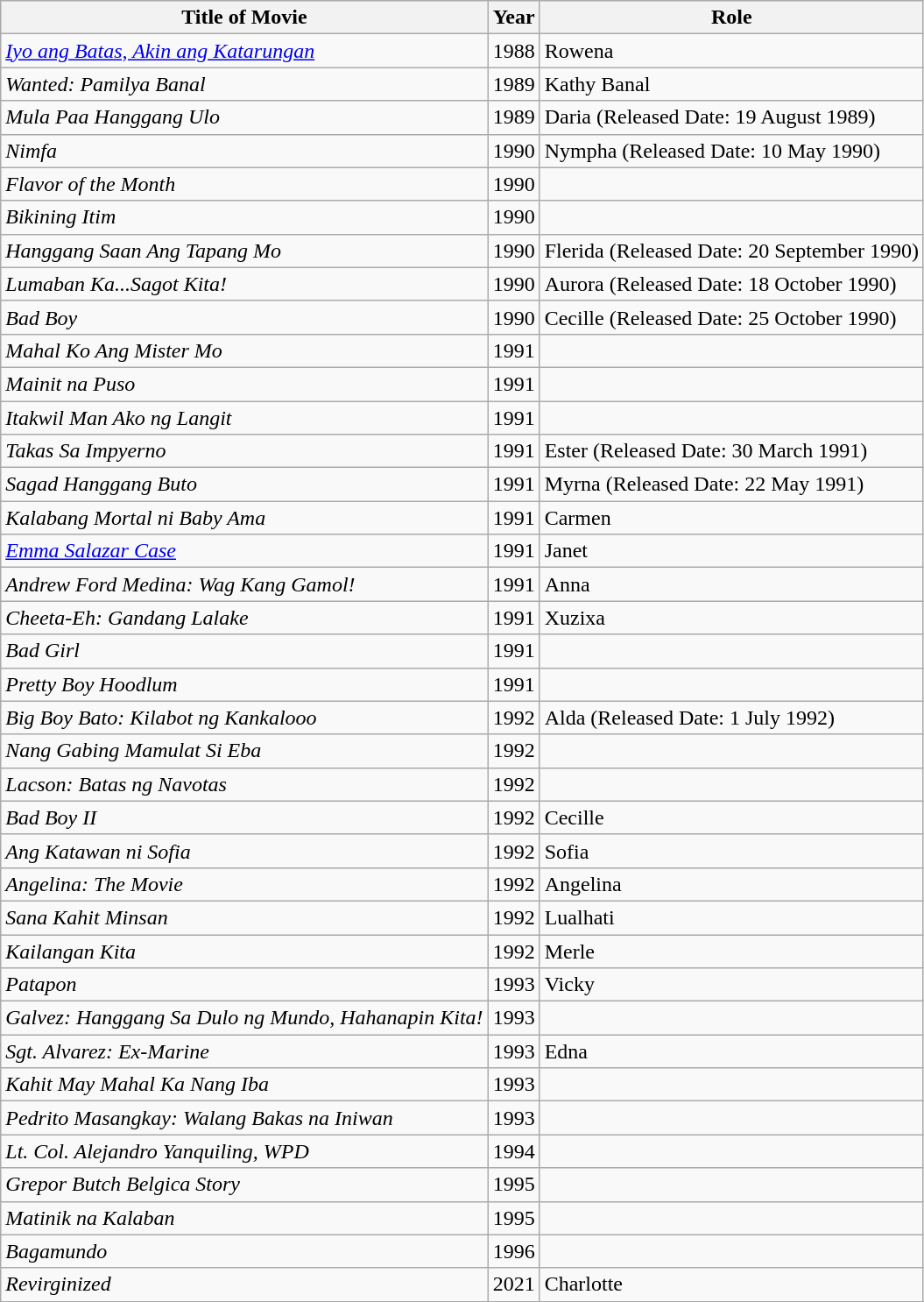<table class="wikitable collapsible collapsed">
<tr>
<th>Title of Movie</th>
<th>Year</th>
<th>Role</th>
</tr>
<tr>
<td><em><a href='#'>Iyo ang Batas, Akin ang Katarungan</a></em></td>
<td>1988</td>
<td>Rowena</td>
</tr>
<tr>
<td><em>Wanted: Pamilya Banal</em></td>
<td>1989</td>
<td>Kathy Banal</td>
</tr>
<tr>
<td><em>Mula Paa Hanggang Ulo</em></td>
<td>1989</td>
<td>Daria (Released Date: 19 August 1989)</td>
</tr>
<tr>
<td><em>Nimfa</em></td>
<td>1990</td>
<td>Nympha (Released Date: 10 May 1990)</td>
</tr>
<tr>
<td><em>Flavor of the Month</em></td>
<td>1990</td>
<td></td>
</tr>
<tr>
<td><em>Bikining Itim</em></td>
<td>1990</td>
<td></td>
</tr>
<tr>
<td><em>Hanggang Saan Ang Tapang Mo</em></td>
<td>1990</td>
<td>Flerida (Released Date: 20 September 1990)</td>
</tr>
<tr>
<td><em>Lumaban Ka...Sagot Kita!</em></td>
<td>1990</td>
<td>Aurora (Released Date: 18 October 1990)</td>
</tr>
<tr>
<td><em>Bad Boy</em></td>
<td>1990</td>
<td>Cecille (Released Date: 25 October 1990)</td>
</tr>
<tr>
<td><em>Mahal Ko Ang Mister Mo</em></td>
<td>1991</td>
<td></td>
</tr>
<tr>
<td><em>Mainit na Puso</em></td>
<td>1991</td>
<td></td>
</tr>
<tr>
<td><em>Itakwil Man Ako ng Langit</em></td>
<td>1991</td>
<td></td>
</tr>
<tr>
<td><em>Takas Sa Impyerno</em></td>
<td>1991</td>
<td>Ester (Released Date: 30 March 1991)</td>
</tr>
<tr>
<td><em>Sagad Hanggang Buto</em></td>
<td>1991</td>
<td>Myrna (Released Date: 22 May 1991)</td>
</tr>
<tr>
<td><em>Kalabang Mortal ni Baby Ama</em></td>
<td>1991</td>
<td>Carmen</td>
</tr>
<tr>
<td><em><a href='#'>Emma Salazar Case</a></em></td>
<td>1991</td>
<td>Janet</td>
</tr>
<tr>
<td><em>Andrew Ford Medina: Wag Kang Gamol!</em></td>
<td>1991</td>
<td>Anna</td>
</tr>
<tr>
<td><em>Cheeta-Eh: Gandang Lalake</em></td>
<td>1991</td>
<td>Xuzixa</td>
</tr>
<tr>
<td><em>Bad Girl</em></td>
<td>1991</td>
<td></td>
</tr>
<tr>
<td><em>Pretty Boy Hoodlum</em></td>
<td>1991</td>
<td></td>
</tr>
<tr>
<td><em>Big Boy Bato: Kilabot ng Kankalooo</em></td>
<td>1992</td>
<td>Alda (Released Date: 1 July 1992)</td>
</tr>
<tr>
<td><em>Nang Gabing Mamulat Si Eba</em></td>
<td>1992</td>
<td></td>
</tr>
<tr>
<td><em>Lacson: Batas ng Navotas</em></td>
<td>1992</td>
<td></td>
</tr>
<tr>
<td><em>Bad Boy II</em></td>
<td>1992</td>
<td>Cecille</td>
</tr>
<tr>
<td><em>Ang Katawan ni Sofia</em></td>
<td>1992</td>
<td>Sofia</td>
</tr>
<tr>
<td><em>Angelina: The Movie</em></td>
<td>1992</td>
<td>Angelina</td>
</tr>
<tr>
<td><em>Sana Kahit Minsan</em></td>
<td>1992</td>
<td>Lualhati</td>
</tr>
<tr>
<td><em>Kailangan Kita</em></td>
<td>1992</td>
<td>Merle</td>
</tr>
<tr>
<td><em>Patapon</em></td>
<td>1993</td>
<td>Vicky</td>
</tr>
<tr>
<td><em>Galvez: Hanggang Sa Dulo ng Mundo, Hahanapin Kita!</em></td>
<td>1993</td>
<td></td>
</tr>
<tr>
<td><em>Sgt. Alvarez: Ex-Marine</em></td>
<td>1993</td>
<td>Edna</td>
</tr>
<tr>
<td><em>Kahit May Mahal Ka Nang Iba</em></td>
<td>1993</td>
<td></td>
</tr>
<tr>
<td><em>Pedrito Masangkay: Walang Bakas na Iniwan</em></td>
<td>1993</td>
<td></td>
</tr>
<tr>
<td><em>Lt. Col. Alejandro Yanquiling, WPD</em></td>
<td>1994</td>
<td></td>
</tr>
<tr>
<td><em>Grepor Butch Belgica Story</em></td>
<td>1995</td>
<td></td>
</tr>
<tr>
<td><em>Matinik na Kalaban</em></td>
<td>1995</td>
<td></td>
</tr>
<tr>
<td><em>Bagamundo</em></td>
<td>1996</td>
<td></td>
</tr>
<tr>
<td><em>Revirginized</em></td>
<td>2021</td>
<td>Charlotte</td>
</tr>
<tr>
</tr>
</table>
